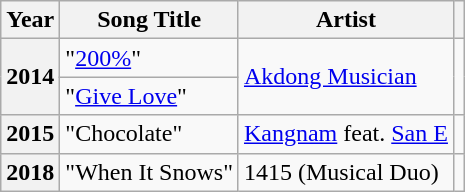<table class="wikitable plainrowheaders sortable">
<tr>
<th scope="col">Year</th>
<th scope="col">Song Title</th>
<th scope="col">Artist</th>
<th scope="col" class="unsortable"></th>
</tr>
<tr>
<th scope="row" rowspan="2">2014</th>
<td>"<a href='#'>200%</a>"</td>
<td rowspan="2"><a href='#'>Akdong Musician</a></td>
<td rowspan="2" style="text-align:center"></td>
</tr>
<tr>
<td>"<a href='#'>Give Love</a>"</td>
</tr>
<tr>
<th scope="row">2015</th>
<td>"Chocolate"</td>
<td><a href='#'>Kangnam</a> feat. <a href='#'>San E</a></td>
<td style="text-align:center"></td>
</tr>
<tr>
<th scope="row">2018</th>
<td>"When It Snows"</td>
<td>1415 (Musical Duo)</td>
<td style="text-align:center"></td>
</tr>
</table>
